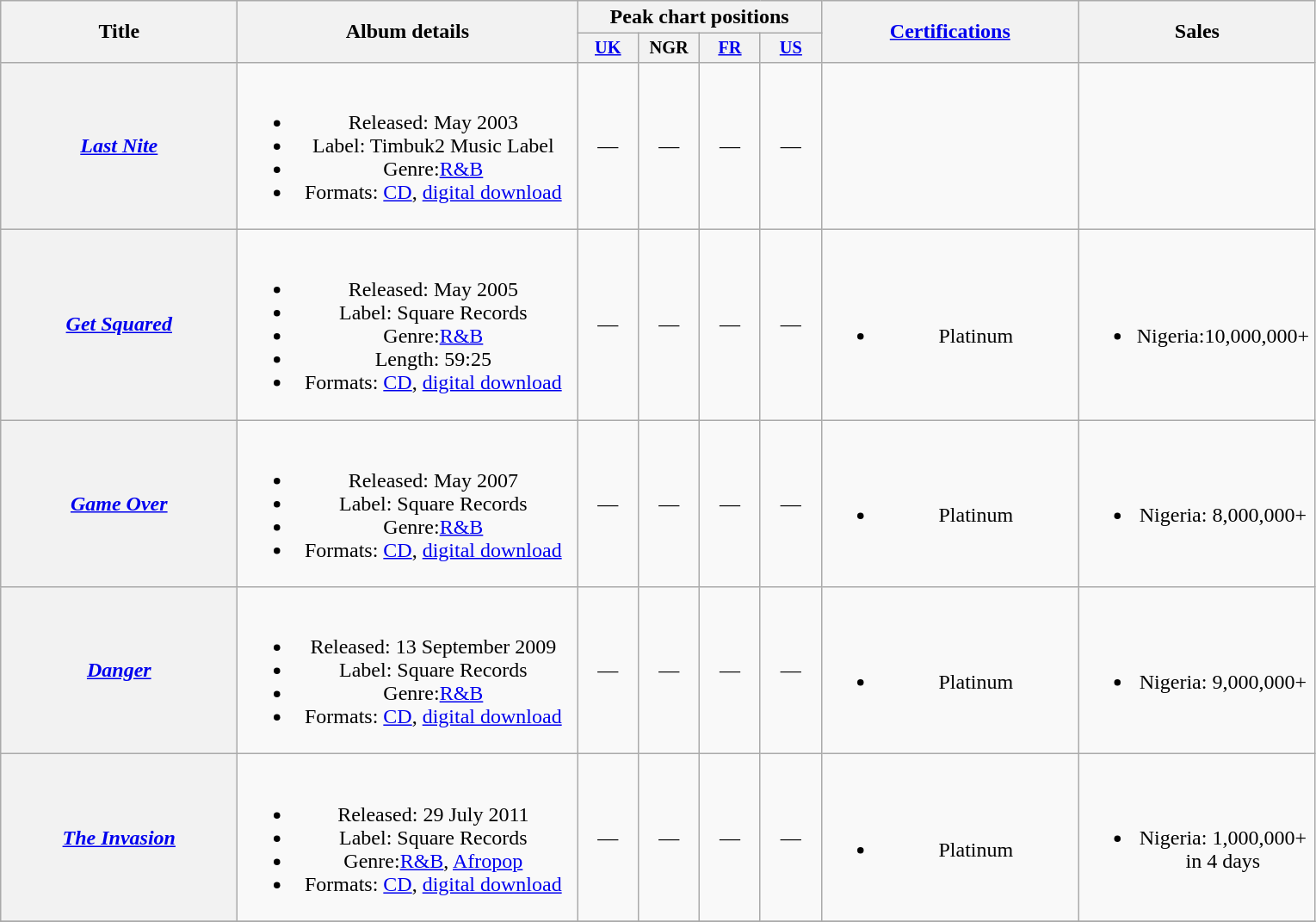<table class="wikitable" style="text-align:center;">
<tr>
<th scope="col" rowspan="2" style="width:11em;">Title</th>
<th scope="col" rowspan="2" style="width:16em;">Album details</th>
<th scope="col" colspan="4">Peak chart positions</th>
<th scope="col" rowspan="2" style="width:12em;"><a href='#'>Certifications</a></th>
<th scope="col" rowspan="2" style="width:11em;">Sales</th>
</tr>
<tr>
<th scope="col" style="width:3em;font-size:85%;"><a href='#'>UK</a></th>
<th style="width:3em;font-size:85%">NGR</th>
<th scope="col" style="width:3em;font-size:85%;"><a href='#'>FR</a></th>
<th style="width:3em;font-size:85%"><a href='#'>US</a></th>
</tr>
<tr>
<th scope="row"><strong><em><a href='#'>Last Nite</a></em></strong></th>
<td><br><ul><li>Released: May 2003</li><li>Label: Timbuk2 Music Label</li><li>Genre:<a href='#'>R&B</a></li><li>Formats: <a href='#'>CD</a>, <a href='#'>digital download</a></li></ul></td>
<td>—</td>
<td>—</td>
<td>—</td>
<td>—</td>
<td></td>
<td></td>
</tr>
<tr>
<th scope="row"><strong><em><a href='#'>Get Squared</a></em></strong></th>
<td><br><ul><li>Released: May 2005</li><li>Label: Square Records</li><li>Genre:<a href='#'>R&B</a></li><li>Length: 59:25</li><li>Formats: <a href='#'>CD</a>, <a href='#'>digital download</a></li></ul></td>
<td>—</td>
<td>—</td>
<td>—</td>
<td>—</td>
<td><br><ul><li>Platinum </li></ul></td>
<td><br><ul><li>Nigeria:10,000,000+</li></ul></td>
</tr>
<tr>
<th scope="row"><strong><em><a href='#'>Game Over</a></em></strong></th>
<td><br><ul><li>Released: May 2007</li><li>Label: Square Records</li><li>Genre:<a href='#'>R&B</a></li><li>Formats: <a href='#'>CD</a>, <a href='#'>digital download</a></li></ul></td>
<td>—</td>
<td>—</td>
<td>—</td>
<td>—</td>
<td><br><ul><li>Platinum </li></ul></td>
<td><br><ul><li>Nigeria: 8,000,000+</li></ul></td>
</tr>
<tr>
<th scope="row"><strong><em><a href='#'>Danger</a></em></strong></th>
<td><br><ul><li>Released: 13 September 2009</li><li>Label: Square Records</li><li>Genre:<a href='#'>R&B</a></li><li>Formats: <a href='#'>CD</a>, <a href='#'>digital download</a></li></ul></td>
<td>—</td>
<td>—</td>
<td>—</td>
<td>—</td>
<td><br><ul><li>Platinum </li></ul></td>
<td><br><ul><li>Nigeria: 9,000,000+</li></ul></td>
</tr>
<tr>
<th scope="row"><strong><em><a href='#'>The Invasion</a></em></strong></th>
<td><br><ul><li>Released: 29 July 2011</li><li>Label: Square Records</li><li>Genre:<a href='#'>R&B</a>, <a href='#'>Afropop</a></li><li>Formats: <a href='#'>CD</a>, <a href='#'>digital download</a></li></ul></td>
<td>—</td>
<td>—</td>
<td>—</td>
<td>—</td>
<td><br><ul><li>Platinum </li></ul></td>
<td><br><ul><li>Nigeria: 1,000,000+ in 4 days</li></ul></td>
</tr>
<tr>
</tr>
</table>
